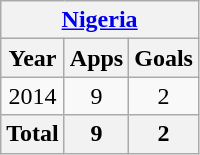<table class="wikitable" style="text-align:center">
<tr>
<th colspan=3><a href='#'>Nigeria</a></th>
</tr>
<tr>
<th>Year</th>
<th>Apps</th>
<th>Goals</th>
</tr>
<tr>
<td>2014</td>
<td>9</td>
<td>2</td>
</tr>
<tr>
<th>Total</th>
<th>9</th>
<th>2</th>
</tr>
</table>
